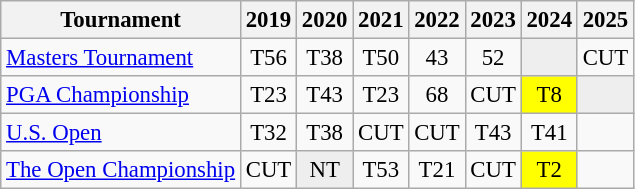<table class="wikitable" style="font-size:95%;text-align:center;">
<tr>
<th>Tournament</th>
<th>2019</th>
<th>2020</th>
<th>2021</th>
<th>2022</th>
<th>2023</th>
<th>2024</th>
<th>2025</th>
</tr>
<tr>
<td align=left><a href='#'>Masters Tournament</a></td>
<td>T56</td>
<td>T38</td>
<td>T50</td>
<td>43</td>
<td>52</td>
<td style="background:#eeeeee;"></td>
<td>CUT</td>
</tr>
<tr>
<td align=left><a href='#'>PGA Championship</a></td>
<td>T23</td>
<td>T43</td>
<td>T23</td>
<td>68</td>
<td>CUT</td>
<td style="background:yellow;">T8</td>
<td style="background:#eeeeee;"></td>
</tr>
<tr>
<td align=left><a href='#'>U.S. Open</a></td>
<td>T32</td>
<td>T38</td>
<td>CUT</td>
<td>CUT</td>
<td>T43</td>
<td>T41</td>
<td></td>
</tr>
<tr>
<td align=left><a href='#'>The Open Championship</a></td>
<td>CUT</td>
<td style="background:#eeeeee;">NT</td>
<td>T53</td>
<td>T21</td>
<td>CUT</td>
<td style="background:yellow;">T2</td>
</tr>
</table>
